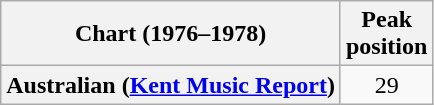<table class="wikitable plainrowheaders">
<tr>
<th>Chart (1976–1978)</th>
<th>Peak<br>position</th>
</tr>
<tr>
<th scope="row">Australian (<a href='#'>Kent Music Report</a>)</th>
<td align="center">29</td>
</tr>
</table>
